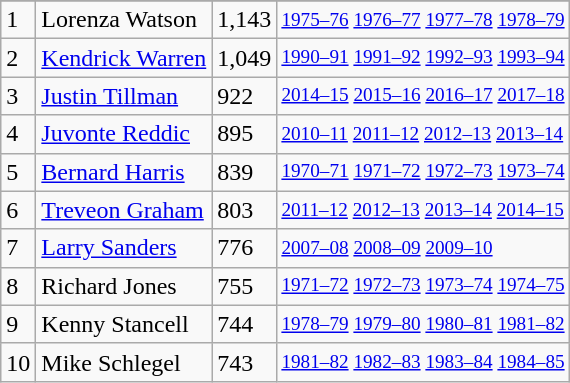<table class="wikitable">
<tr>
</tr>
<tr>
<td>1</td>
<td>Lorenza Watson</td>
<td>1,143</td>
<td style="font-size:80%;"><a href='#'>1975–76</a> <a href='#'>1976–77</a> <a href='#'>1977–78</a> <a href='#'>1978–79</a></td>
</tr>
<tr>
<td>2</td>
<td><a href='#'>Kendrick Warren</a></td>
<td>1,049</td>
<td style="font-size:80%;"><a href='#'>1990–91</a> <a href='#'>1991–92</a> <a href='#'>1992–93</a> <a href='#'>1993–94</a></td>
</tr>
<tr>
<td>3</td>
<td><a href='#'>Justin Tillman</a></td>
<td>922</td>
<td style="font-size:80%;"><a href='#'>2014–15</a> <a href='#'>2015–16</a> <a href='#'>2016–17</a> <a href='#'>2017–18</a></td>
</tr>
<tr>
<td>4</td>
<td><a href='#'>Juvonte Reddic</a></td>
<td>895</td>
<td style="font-size:80%;"><a href='#'>2010–11</a> <a href='#'>2011–12</a> <a href='#'>2012–13</a> <a href='#'>2013–14</a></td>
</tr>
<tr>
<td>5</td>
<td><a href='#'>Bernard Harris</a></td>
<td>839</td>
<td style="font-size:80%;"><a href='#'>1970–71</a> <a href='#'>1971–72</a> <a href='#'>1972–73</a> <a href='#'>1973–74</a></td>
</tr>
<tr>
<td>6</td>
<td><a href='#'>Treveon Graham</a></td>
<td>803</td>
<td style="font-size:80%;"><a href='#'>2011–12</a> <a href='#'>2012–13</a> <a href='#'>2013–14</a> <a href='#'>2014–15</a></td>
</tr>
<tr>
<td>7</td>
<td><a href='#'>Larry Sanders</a></td>
<td>776</td>
<td style="font-size:80%;"><a href='#'>2007–08</a> <a href='#'>2008–09</a> <a href='#'>2009–10</a></td>
</tr>
<tr>
<td>8</td>
<td>Richard Jones</td>
<td>755</td>
<td style="font-size:80%;"><a href='#'>1971–72</a> <a href='#'>1972–73</a> <a href='#'>1973–74</a> <a href='#'>1974–75</a></td>
</tr>
<tr>
<td>9</td>
<td>Kenny Stancell</td>
<td>744</td>
<td style="font-size:80%;"><a href='#'>1978–79</a> <a href='#'>1979–80</a> <a href='#'>1980–81</a> <a href='#'>1981–82</a></td>
</tr>
<tr>
<td>10</td>
<td>Mike Schlegel</td>
<td>743</td>
<td style="font-size:80%;"><a href='#'>1981–82</a> <a href='#'>1982–83</a> <a href='#'>1983–84</a> <a href='#'>1984–85</a></td>
</tr>
</table>
